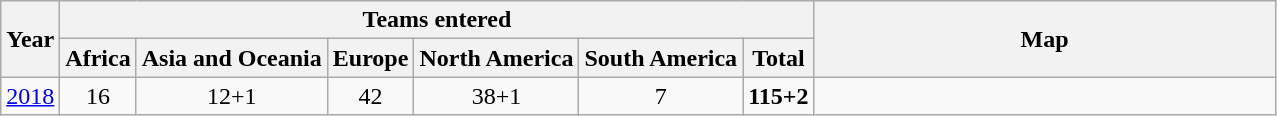<table class=wikitable style="text-align:center;">
<tr>
<th rowspan=2>Year</th>
<th colspan=6>Teams entered</th>
<th width=300px rowspan=2>Map</th>
</tr>
<tr>
<th>Africa</th>
<th>Asia and Oceania</th>
<th>Europe</th>
<th>North America</th>
<th>South America</th>
<th>Total</th>
</tr>
<tr>
<td><a href='#'>2018</a></td>
<td>16</td>
<td>12+1</td>
<td>42</td>
<td>38+1</td>
<td>7</td>
<td><strong>115+2</strong></td>
<td></td>
</tr>
</table>
